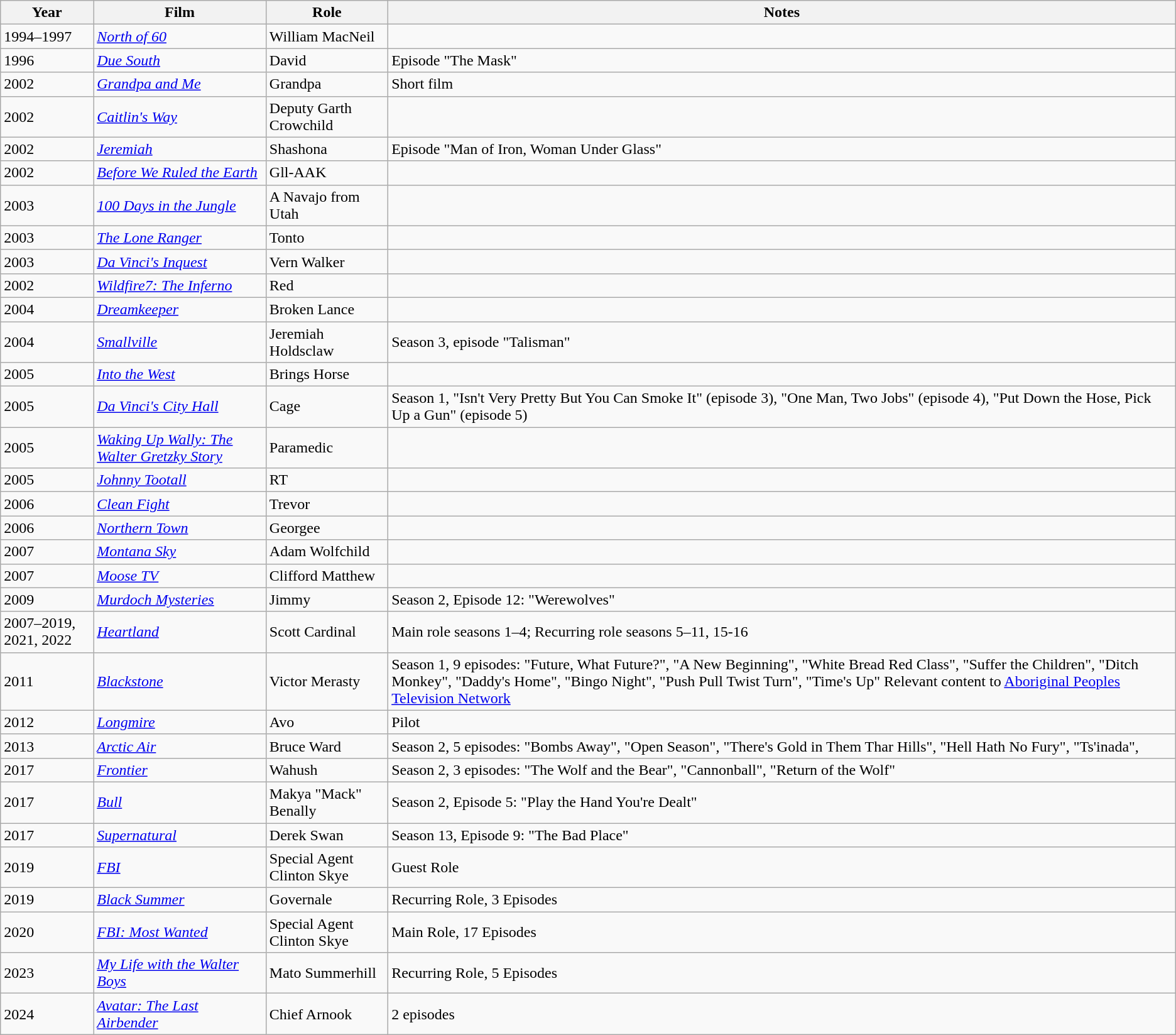<table class="wikitable sortable">
<tr>
<th>Year</th>
<th>Film</th>
<th>Role</th>
<th class="unsortable">Notes</th>
</tr>
<tr>
<td>1994–1997</td>
<td><em><a href='#'>North of 60</a></em></td>
<td>William MacNeil</td>
<td></td>
</tr>
<tr>
<td>1996</td>
<td><em><a href='#'>Due South</a></em></td>
<td>David</td>
<td>Episode "The Mask"</td>
</tr>
<tr>
<td>2002</td>
<td><em><a href='#'>Grandpa and Me</a></em></td>
<td>Grandpa</td>
<td>Short film</td>
</tr>
<tr>
<td>2002</td>
<td><em><a href='#'>Caitlin's Way</a></em></td>
<td>Deputy Garth Crowchild</td>
<td></td>
</tr>
<tr>
<td>2002</td>
<td><em><a href='#'>Jeremiah</a></em></td>
<td>Shashona</td>
<td>Episode "Man  of Iron, Woman Under Glass"</td>
</tr>
<tr>
<td>2002</td>
<td><em><a href='#'>Before We Ruled the Earth</a></em></td>
<td>Gll-AAK</td>
<td></td>
</tr>
<tr>
<td>2003</td>
<td><em><a href='#'>100 Days in the Jungle</a></em></td>
<td>A  Navajo from Utah</td>
<td></td>
</tr>
<tr>
<td>2003</td>
<td data-sort-value="Lone Ranger, The"><em><a href='#'>The Lone Ranger</a></em></td>
<td>Tonto</td>
<td></td>
</tr>
<tr>
<td>2003</td>
<td><em><a href='#'>Da Vinci's Inquest</a></em></td>
<td>Vern Walker</td>
<td></td>
</tr>
<tr>
<td>2002</td>
<td><em><a href='#'>Wildfire7: The Inferno</a></em></td>
<td>Red</td>
<td></td>
</tr>
<tr>
<td>2004</td>
<td><em><a href='#'>Dreamkeeper</a></em></td>
<td>Broken Lance</td>
<td></td>
</tr>
<tr>
<td>2004</td>
<td><em><a href='#'>Smallville</a></em></td>
<td>Jeremiah Holdsclaw</td>
<td>Season 3, episode "Talisman"</td>
</tr>
<tr>
<td>2005</td>
<td><em><a href='#'>Into the West</a></em></td>
<td>Brings Horse</td>
<td></td>
</tr>
<tr>
<td>2005</td>
<td><em><a href='#'>Da Vinci's City Hall</a></em></td>
<td>Cage</td>
<td>Season 1, "Isn't Very Pretty But You Can Smoke It" (episode 3), "One Man, Two Jobs" (episode 4), "Put Down the Hose, Pick Up a Gun" (episode 5)</td>
</tr>
<tr>
<td>2005</td>
<td><em><a href='#'>Waking Up Wally: The Walter Gretzky Story</a></em></td>
<td>Paramedic</td>
<td></td>
</tr>
<tr>
<td>2005</td>
<td><em><a href='#'>Johnny Tootall</a></em></td>
<td>RT</td>
<td></td>
</tr>
<tr>
<td>2006</td>
<td><em><a href='#'>Clean Fight</a></em></td>
<td>Trevor</td>
<td></td>
</tr>
<tr>
<td>2006</td>
<td><em><a href='#'>Northern Town</a></em></td>
<td>Georgee</td>
<td></td>
</tr>
<tr>
<td>2007</td>
<td><em><a href='#'>Montana Sky</a></em></td>
<td>Adam Wolfchild</td>
<td></td>
</tr>
<tr>
<td>2007</td>
<td><em><a href='#'>Moose TV</a></em></td>
<td>Clifford Matthew</td>
<td></td>
</tr>
<tr>
<td>2009</td>
<td><em><a href='#'>Murdoch Mysteries</a></em></td>
<td>Jimmy</td>
<td>Season 2, Episode 12: "Werewolves"</td>
</tr>
<tr>
<td>2007–2019, 2021, 2022</td>
<td><em><a href='#'>Heartland</a></em></td>
<td>Scott Cardinal</td>
<td>Main role seasons 1–4; Recurring role seasons 5–11, 15-16</td>
</tr>
<tr>
<td>2011</td>
<td><em><a href='#'>Blackstone</a></em></td>
<td>Victor Merasty</td>
<td>Season 1, 9 episodes: "Future, What Future?", "A New Beginning", "White Bread Red Class", "Suffer the Children", "Ditch Monkey", "Daddy's Home", "Bingo Night", "Push Pull Twist Turn", "Time's Up" Relevant content to <a href='#'>Aboriginal Peoples Television Network</a></td>
</tr>
<tr>
<td>2012</td>
<td><em><a href='#'>Longmire</a></em></td>
<td>Avo</td>
<td>Pilot</td>
</tr>
<tr>
<td>2013</td>
<td><em><a href='#'>Arctic Air</a></em></td>
<td>Bruce Ward</td>
<td>Season 2, 5 episodes: "Bombs Away", "Open Season", "There's Gold in Them Thar Hills",  "Hell Hath No Fury", "Ts'inada",</td>
</tr>
<tr>
<td>2017</td>
<td><em><a href='#'>Frontier</a></em></td>
<td>Wahush</td>
<td>Season 2, 3 episodes: "The Wolf and the Bear", "Cannonball", "Return of the Wolf"</td>
</tr>
<tr>
<td>2017</td>
<td><em><a href='#'>Bull</a></em></td>
<td>Makya "Mack" Benally</td>
<td>Season 2, Episode 5: "Play the Hand You're Dealt"</td>
</tr>
<tr>
<td>2017</td>
<td><em><a href='#'>Supernatural</a> </em></td>
<td>Derek Swan</td>
<td>Season 13, Episode 9: "The Bad Place"</td>
</tr>
<tr>
<td>2019</td>
<td><em><a href='#'>FBI</a></em></td>
<td>Special Agent Clinton Skye</td>
<td>Guest Role</td>
</tr>
<tr>
<td>2019</td>
<td><em><a href='#'>Black Summer</a></em></td>
<td>Governale</td>
<td>Recurring Role, 3 Episodes</td>
</tr>
<tr>
<td>2020</td>
<td><em><a href='#'>FBI: Most Wanted</a></em></td>
<td>Special Agent Clinton Skye</td>
<td>Main Role, 17 Episodes</td>
</tr>
<tr>
<td>2023</td>
<td><em><a href='#'>My Life with the Walter Boys</a></em></td>
<td>Mato Summerhill</td>
<td>Recurring Role, 5 Episodes</td>
</tr>
<tr>
<td>2024</td>
<td><em><a href='#'>Avatar: The Last Airbender</a></em></td>
<td>Chief Arnook</td>
<td>2 episodes</td>
</tr>
</table>
